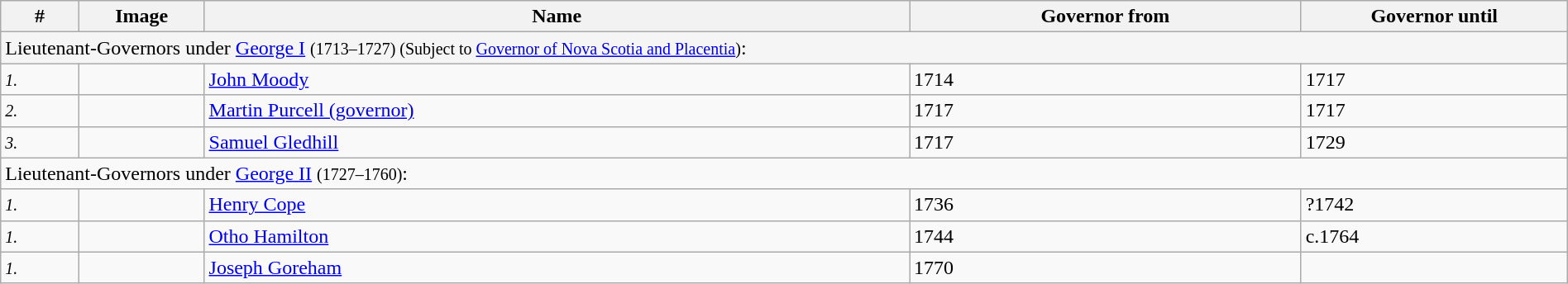<table class="wikitable" style="width:100%">
<tr>
<th width="5%">#</th>
<th width="8%">Image</th>
<th width="45%">Name</th>
<th width="25%">Governor from</th>
<th width="25%">Governor until</th>
</tr>
<tr bgcolor="#F5F5F5">
<td colspan="5" align="left"><span>Lieutenant-Governors under <a href='#'>George I</a> <small>(1713–1727) (Subject to <a href='#'>Governor of Nova Scotia and Placentia</a>)</small>:</span></td>
</tr>
<tr>
<td><small><em>1.</em></small></td>
<td></td>
<td><a href='#'>John Moody</a></td>
<td>1714</td>
<td>1717</td>
</tr>
<tr>
<td><small><em>2.</em></small></td>
<td></td>
<td><a href='#'>Martin Purcell (governor)</a></td>
<td>1717</td>
<td>1717</td>
</tr>
<tr>
<td><small><em>3.</em></small></td>
<td></td>
<td><a href='#'>Samuel Gledhill</a></td>
<td>1717</td>
<td>1729</td>
</tr>
<tr>
<td colspan="5" align="left"><span>Lieutenant-Governors under <a href='#'>George II</a> <small>(1727–1760)</small>:</span></td>
</tr>
<tr>
<td><small><em>1.</em></small></td>
<td></td>
<td><a href='#'>Henry Cope</a></td>
<td>1736</td>
<td>?1742</td>
</tr>
<tr>
<td><small><em>1.</em></small></td>
<td></td>
<td><a href='#'>Otho Hamilton</a></td>
<td>1744</td>
<td>c.1764</td>
</tr>
<tr>
<td><small><em>1.</em></small></td>
<td></td>
<td><a href='#'>Joseph Goreham</a></td>
<td>1770</td>
<td></td>
</tr>
</table>
